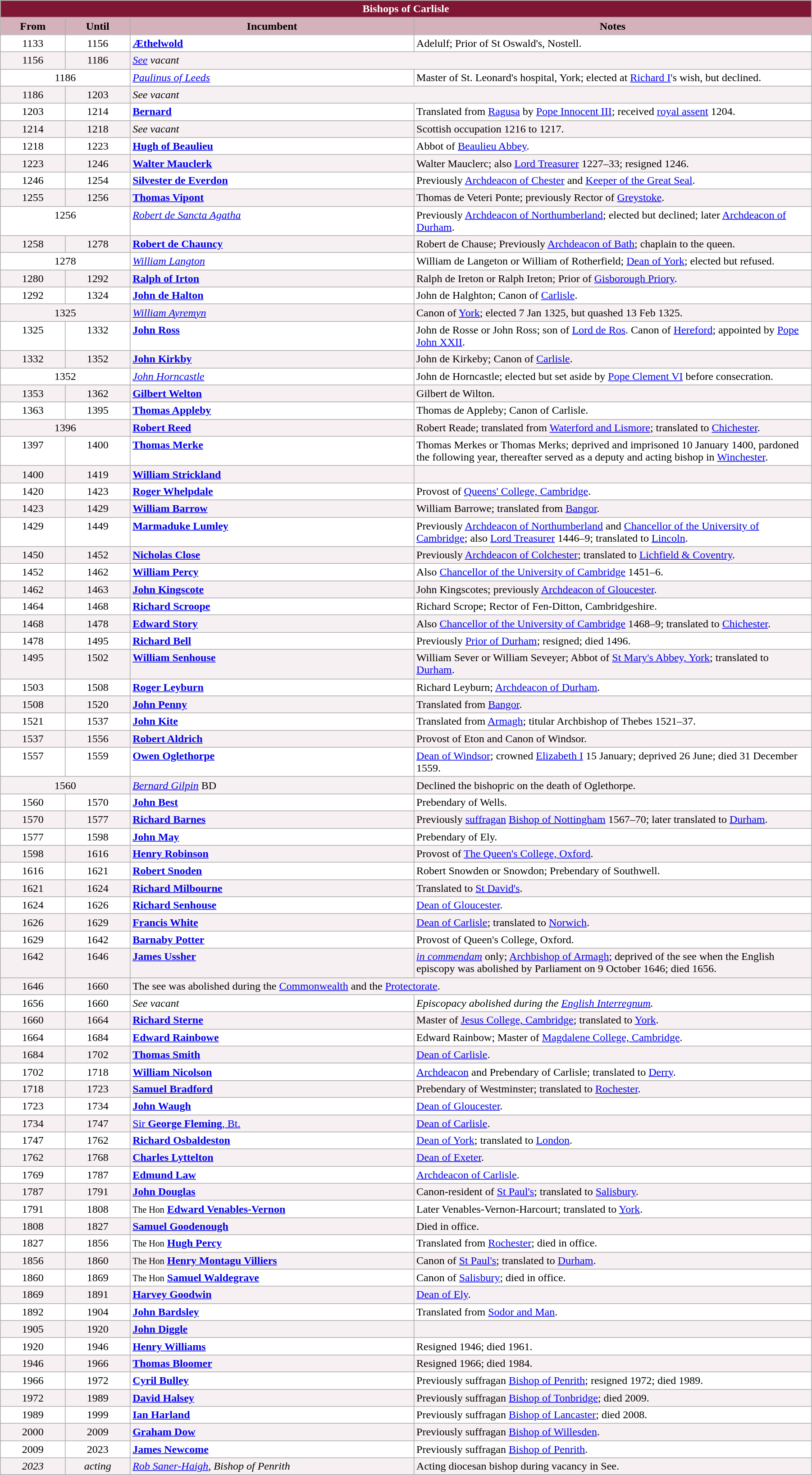<table class="wikitable" style="width:95%;" border="1" cellpadding="2">
<tr>
<th colspan="4" style="background-color: #7F1734; color: white;">Bishops of Carlisle</th>
</tr>
<tr>
<th style="background-color: #D4B1BB; width: 8%;">From</th>
<th style="background-color: #D4B1BB; width: 8%;">Until</th>
<th style="background-color: #D4B1BB; width: 35%;">Incumbent</th>
<th style="background-color: #D4B1BB; width: 51%;">Notes</th>
</tr>
<tr valign="top" style="background-color: white;">
<td style="text-align: center;">1133</td>
<td style="text-align: center;">1156</td>
<td><strong><a href='#'>Æthelwold</a></strong></td>
<td>Adelulf; Prior of St Oswald's, Nostell.</td>
</tr>
<tr valign="top" style="background-color: #F7F0F2;">
<td style="text-align: center;">1156</td>
<td style="text-align: center;">1186</td>
<td colspan="2"><em><a href='#'>See</a> vacant</em></td>
</tr>
<tr valign="top" style="background-color: white;">
<td style="text-align: center;" colspan="2">1186</td>
<td><em><a href='#'>Paulinus of Leeds</a></em></td>
<td>Master of St. Leonard's hospital, York; elected at <a href='#'>Richard I</a>'s wish, but declined.</td>
</tr>
<tr valign="top" style="background-color: #F7F0F2;">
<td style="text-align: center;">1186</td>
<td style="text-align: center;">1203</td>
<td colspan="2"><em>See vacant</em></td>
</tr>
<tr valign="top" style="background-color: white;">
<td style="text-align: center;">1203</td>
<td style="text-align: center;">1214</td>
<td><strong><a href='#'>Bernard</a></strong></td>
<td>Translated from <a href='#'>Ragusa</a> by <a href='#'>Pope Innocent III</a>; received <a href='#'>royal assent</a> 1204.</td>
</tr>
<tr valign="top" style="background-color: #F7F0F2;">
<td style="text-align: center;">1214</td>
<td style="text-align: center;">1218</td>
<td><em>See vacant</em></td>
<td>Scottish occupation 1216 to 1217.</td>
</tr>
<tr valign="top" style="background-color: white;">
<td style="text-align: center;">1218</td>
<td style="text-align: center;">1223</td>
<td><strong><a href='#'>Hugh of Beaulieu</a></strong></td>
<td>Abbot of <a href='#'>Beaulieu Abbey</a>.</td>
</tr>
<tr valign="top" style="background-color: #F7F0F2;">
<td style="text-align: center;">1223</td>
<td style="text-align: center;">1246</td>
<td><strong><a href='#'>Walter Mauclerk</a></strong></td>
<td>Walter Mauclerc; also <a href='#'>Lord Treasurer</a> 1227–33; resigned 1246.</td>
</tr>
<tr valign="top" style="background-color: white;">
<td style="text-align: center;">1246</td>
<td style="text-align: center;">1254</td>
<td><strong><a href='#'>Silvester de Everdon</a></strong></td>
<td>Previously <a href='#'>Archdeacon of Chester</a> and <a href='#'>Keeper of the Great Seal</a>.</td>
</tr>
<tr valign="top" style="background-color: #F7F0F2;">
<td style="text-align: center;">1255</td>
<td style="text-align: center;">1256</td>
<td><strong><a href='#'>Thomas Vipont</a></strong></td>
<td>Thomas de Veteri Ponte; previously Rector of <a href='#'>Greystoke</a>.</td>
</tr>
<tr valign="top" style="background-color: white;">
<td style="text-align: center;" colspan="2">1256</td>
<td><em><a href='#'>Robert de Sancta Agatha</a></em></td>
<td>Previously <a href='#'>Archdeacon of Northumberland</a>; elected but declined; later <a href='#'>Archdeacon of Durham</a>.</td>
</tr>
<tr valign="top" style="background-color: #F7F0F2;">
<td style="text-align: center;">1258</td>
<td style="text-align: center;">1278</td>
<td><strong><a href='#'>Robert de Chauncy</a></strong></td>
<td>Robert de Chause; Previously <a href='#'>Archdeacon of Bath</a>; chaplain to the queen.</td>
</tr>
<tr valign="top" style="background-color: white;">
<td style="text-align: center;" colspan="2">1278</td>
<td><em><a href='#'>William Langton</a></em></td>
<td>William de Langeton or William of Rotherfield; <a href='#'>Dean of York</a>; elected but refused.</td>
</tr>
<tr valign="top" style="background-color: #F7F0F2;">
<td style="text-align: center;">1280</td>
<td style="text-align: center;">1292</td>
<td><strong><a href='#'>Ralph of Irton</a></strong></td>
<td>Ralph de Ireton or Ralph Ireton; Prior of <a href='#'>Gisborough Priory</a>.</td>
</tr>
<tr valign="top" style="background-color: white;">
<td style="text-align: center;">1292</td>
<td style="text-align: center;">1324</td>
<td><strong><a href='#'>John de Halton</a></strong></td>
<td>John de Halghton; Canon of <a href='#'>Carlisle</a>.</td>
</tr>
<tr valign="top" style="background-color: #F7F0F2;">
<td style="text-align: center;" colspan="2">1325</td>
<td><em><a href='#'>William Ayremyn</a></em></td>
<td>Canon of <a href='#'>York</a>; elected 7 Jan 1325, but quashed 13 Feb 1325.</td>
</tr>
<tr valign="top" style="background-color: white;">
<td style="text-align: center;">1325</td>
<td style="text-align: center;">1332</td>
<td><strong><a href='#'>John Ross</a></strong></td>
<td>John de Rosse or John Ross; son of <a href='#'>Lord de Ros</a>. Canon of <a href='#'>Hereford</a>; appointed by <a href='#'>Pope John XXII</a>.</td>
</tr>
<tr valign="top" style="background-color: #F7F0F2;">
<td style="text-align: center;">1332</td>
<td style="text-align: center;">1352</td>
<td><strong><a href='#'>John Kirkby</a></strong></td>
<td>John de Kirkeby; Canon of <a href='#'>Carlisle</a>.</td>
</tr>
<tr valign="top" style="background-color: white;">
<td style="text-align: center;" colspan="2">1352</td>
<td><em><a href='#'>John Horncastle</a></em></td>
<td>John de Horncastle; elected but set aside by <a href='#'>Pope Clement VI</a> before consecration.</td>
</tr>
<tr valign="top" style="background-color: #F7F0F2;">
<td style="text-align: center;">1353</td>
<td style="text-align: center;">1362</td>
<td><strong><a href='#'>Gilbert Welton</a></strong></td>
<td>Gilbert de Wilton.</td>
</tr>
<tr valign="top" style="background-color: white;">
<td style="text-align: center;">1363</td>
<td style="text-align: center;">1395</td>
<td><strong><a href='#'>Thomas Appleby</a></strong></td>
<td>Thomas de Appleby; Canon of Carlisle.</td>
</tr>
<tr valign="top" style="background-color: #F7F0F2;">
<td style="text-align: center;" colspan="2">1396</td>
<td><strong><a href='#'>Robert Reed</a></strong></td>
<td>Robert Reade; translated from <a href='#'>Waterford and Lismore</a>; translated to <a href='#'>Chichester</a>.</td>
</tr>
<tr valign="top" style="background-color: white;">
<td style="text-align: center;">1397</td>
<td style="text-align: center;">1400</td>
<td><strong><a href='#'>Thomas Merke</a></strong></td>
<td>Thomas Merkes or Thomas Merks; deprived and imprisoned 10 January 1400, pardoned the following year, thereafter served as a deputy and acting bishop in  <a href='#'>Winchester</a>.</td>
</tr>
<tr valign="top" style="background-color: #F7F0F2;">
<td style="text-align: center;">1400</td>
<td style="text-align: center;">1419</td>
<td><strong><a href='#'>William Strickland</a></strong></td>
<td></td>
</tr>
<tr valign="top" style="background-color: white;">
<td style="text-align: center;">1420</td>
<td style="text-align: center;">1423</td>
<td><strong><a href='#'>Roger Whelpdale</a></strong></td>
<td>Provost of <a href='#'>Queens' College, Cambridge</a>.</td>
</tr>
<tr valign="top" style="background-color: #F7F0F2;">
<td style="text-align: center;">1423</td>
<td style="text-align: center;">1429</td>
<td><strong><a href='#'>William Barrow</a></strong></td>
<td>William Barrowe; translated from <a href='#'>Bangor</a>.</td>
</tr>
<tr valign="top" style="background-color: white;">
<td style="text-align: center;">1429</td>
<td style="text-align: center;">1449</td>
<td><strong><a href='#'>Marmaduke Lumley</a></strong></td>
<td>Previously <a href='#'>Archdeacon of Northumberland</a> and <a href='#'>Chancellor of the University of Cambridge</a>; also <a href='#'>Lord Treasurer</a> 1446–9; translated to <a href='#'>Lincoln</a>.</td>
</tr>
<tr valign="top" style="background-color: #F7F0F2;">
<td style="text-align: center;">1450</td>
<td style="text-align: center;">1452</td>
<td><strong><a href='#'>Nicholas Close</a></strong></td>
<td>Previously <a href='#'>Archdeacon of Colchester</a>; translated to <a href='#'>Lichfield & Coventry</a>.</td>
</tr>
<tr valign="top" style="background-color: white;">
<td style="text-align: center;">1452</td>
<td style="text-align: center;">1462</td>
<td><strong><a href='#'>William Percy</a></strong></td>
<td>Also <a href='#'>Chancellor of the University of Cambridge</a> 1451–6.</td>
</tr>
<tr valign="top" style="background-color: #F7F0F2;">
<td style="text-align: center;">1462</td>
<td style="text-align: center;">1463</td>
<td><strong><a href='#'>John Kingscote</a></strong></td>
<td>John Kingscotes; previously <a href='#'>Archdeacon of Gloucester</a>.</td>
</tr>
<tr valign="top" style="background-color: white;">
<td style="text-align: center;">1464</td>
<td style="text-align: center;">1468</td>
<td><strong><a href='#'>Richard Scroope</a></strong></td>
<td>Richard Scrope; Rector of Fen-Ditton, Cambridgeshire.</td>
</tr>
<tr valign="top" style="background-color: #F7F0F2;">
<td style="text-align: center;">1468</td>
<td style="text-align: center;">1478</td>
<td><strong><a href='#'>Edward Story</a></strong></td>
<td>Also <a href='#'>Chancellor of the University of Cambridge</a> 1468–9; translated to <a href='#'>Chichester</a>.</td>
</tr>
<tr valign="top" style="background-color: white;">
<td style="text-align: center;">1478</td>
<td style="text-align: center;">1495</td>
<td><strong><a href='#'>Richard Bell</a></strong></td>
<td>Previously <a href='#'>Prior of Durham</a>; resigned; died 1496.</td>
</tr>
<tr valign="top" style="background-color: #F7F0F2;">
<td style="text-align: center;">1495</td>
<td style="text-align: center;">1502</td>
<td><strong><a href='#'>William Senhouse</a></strong></td>
<td>William Sever or William Seveyer; Abbot of <a href='#'>St Mary's Abbey, York</a>; translated to <a href='#'>Durham</a>.</td>
</tr>
<tr valign="top" style="background-color: white;">
<td style="text-align: center;">1503</td>
<td style="text-align: center;">1508</td>
<td><strong><a href='#'>Roger Leyburn</a></strong></td>
<td>Richard Leyburn; <a href='#'>Archdeacon of Durham</a>.</td>
</tr>
<tr valign="top" style="background-color: #F7F0F2;">
<td style="text-align: center;">1508</td>
<td style="text-align: center;">1520</td>
<td><strong><a href='#'>John Penny</a></strong></td>
<td>Translated from <a href='#'>Bangor</a>.</td>
</tr>
<tr valign="top" style="background-color: white;">
<td style="text-align: center;">1521</td>
<td style="text-align: center;">1537</td>
<td><strong><a href='#'>John Kite</a></strong></td>
<td>Translated from <a href='#'>Armagh</a>; titular Archbishop of Thebes 1521–37.</td>
</tr>
<tr valign="top" style="background-color: #F7F0F2;">
<td style="text-align: center;">1537</td>
<td style="text-align: center;">1556</td>
<td><strong><a href='#'>Robert Aldrich</a></strong></td>
<td>Provost of Eton and Canon of Windsor.</td>
</tr>
<tr valign="top" style="background-color: white;">
<td style="text-align: center;">1557</td>
<td style="text-align: center;">1559</td>
<td><strong><a href='#'>Owen Oglethorpe</a></strong></td>
<td><a href='#'>Dean of Windsor</a>; crowned <a href='#'>Elizabeth I</a> 15 January; deprived 26 June; died 31 December 1559.</td>
</tr>
<tr valign="top" style="background-color: #F7F0F2;">
<td style="text-align: center;" colspan="2">1560</td>
<td><em><a href='#'>Bernard Gilpin</a></em> BD</td>
<td>Declined the bishopric on the death of Oglethorpe.</td>
</tr>
<tr valign="top" style="background-color: white;">
<td style="text-align: center;">1560</td>
<td style="text-align: center;">1570</td>
<td><strong><a href='#'>John Best</a></strong></td>
<td>Prebendary of Wells.</td>
</tr>
<tr valign="top" style="background-color: #F7F0F2;">
<td style="text-align: center;">1570</td>
<td style="text-align: center;">1577</td>
<td><strong><a href='#'>Richard Barnes</a></strong></td>
<td>Previously <a href='#'>suffragan</a> <a href='#'>Bishop of Nottingham</a> 1567–70; later translated to <a href='#'>Durham</a>.</td>
</tr>
<tr valign="top" style="background-color: white;">
<td style="text-align: center;">1577</td>
<td style="text-align: center;">1598</td>
<td><strong><a href='#'>John May</a></strong></td>
<td>Prebendary of Ely.</td>
</tr>
<tr valign="top" style="background-color: #F7F0F2;">
<td style="text-align: center;">1598</td>
<td style="text-align: center;">1616</td>
<td> <strong><a href='#'>Henry Robinson</a></strong></td>
<td>Provost of <a href='#'>The Queen's College, Oxford</a>.</td>
</tr>
<tr valign="top" style="background-color: white;">
<td style="text-align: center;">1616</td>
<td style="text-align: center;">1621</td>
<td> <strong><a href='#'>Robert Snoden</a></strong></td>
<td>Robert Snowden or Snowdon; Prebendary of Southwell.</td>
</tr>
<tr valign="top" style="background-color: #F7F0F2;">
<td style="text-align: center;">1621</td>
<td style="text-align: center;">1624</td>
<td> <strong><a href='#'>Richard Milbourne</a></strong></td>
<td>Translated to <a href='#'>St David's</a>.</td>
</tr>
<tr valign="top" style="background-color: white;">
<td style="text-align: center;">1624</td>
<td style="text-align: center;">1626</td>
<td> <strong><a href='#'>Richard Senhouse</a></strong></td>
<td><a href='#'>Dean of Gloucester</a>.</td>
</tr>
<tr valign="top" style="background-color: #F7F0F2;">
<td style="text-align: center;">1626</td>
<td style="text-align: center;">1629</td>
<td> <strong><a href='#'>Francis White</a></strong></td>
<td><a href='#'>Dean of Carlisle</a>; translated to <a href='#'>Norwich</a>.</td>
</tr>
<tr valign="top" style="background-color: white;">
<td style="text-align: center;">1629</td>
<td style="text-align: center;">1642</td>
<td> <strong><a href='#'>Barnaby Potter</a></strong></td>
<td>Provost of Queen's College, Oxford.</td>
</tr>
<tr valign="top" style="background-color: #F7F0F2;">
<td style="text-align: center;">1642</td>
<td style="text-align: center;">1646</td>
<td> <strong><a href='#'>James Ussher</a></strong></td>
<td><em><a href='#'>in commendam</a></em> only; <a href='#'>Archbishop of Armagh</a>; deprived of the see when the English episcopy was abolished by Parliament on 9 October 1646; died 1656.</td>
</tr>
<tr valign=top bgcolor="#F7F0F2">
<td align=center>1646</td>
<td align=center>1660</td>
<td colspan=2>The see was abolished during the <a href='#'>Commonwealth</a> and the <a href='#'>Protectorate</a>.</td>
</tr>
<tr valign="top" style="background-color: white;">
<td style="text-align: center;">1656</td>
<td style="text-align: center;">1660</td>
<td><em>See vacant</em></td>
<td><em>Episcopacy abolished during the <a href='#'>English Interregnum</a>.</em></td>
</tr>
<tr valign="top" style="background-color: #F7F0F2;">
<td style="text-align: center;">1660</td>
<td style="text-align: center;">1664</td>
<td> <strong><a href='#'>Richard Sterne</a></strong></td>
<td>Master of <a href='#'>Jesus College, Cambridge</a>; translated to <a href='#'>York</a>.</td>
</tr>
<tr valign="top" style="background-color: white;">
<td style="text-align: center;">1664</td>
<td style="text-align: center;">1684</td>
<td> <strong><a href='#'>Edward Rainbowe</a></strong></td>
<td>Edward Rainbow; Master of <a href='#'>Magdalene College, Cambridge</a>.</td>
</tr>
<tr valign="top" style="background-color: #F7F0F2;">
<td style="text-align: center;">1684</td>
<td style="text-align: center;">1702</td>
<td> <strong><a href='#'>Thomas Smith</a></strong></td>
<td><a href='#'>Dean of Carlisle</a>.</td>
</tr>
<tr valign="top" style="background-color: white;">
<td style="text-align: center;">1702</td>
<td style="text-align: center;">1718</td>
<td> <strong><a href='#'>William Nicolson</a></strong></td>
<td><a href='#'>Archdeacon</a> and Prebendary of Carlisle; translated to <a href='#'>Derry</a>.</td>
</tr>
<tr valign="top" style="background-color: #F7F0F2;">
<td style="text-align: center;">1718</td>
<td style="text-align: center;">1723</td>
<td> <strong><a href='#'>Samuel Bradford</a></strong></td>
<td>Prebendary of Westminster; translated to <a href='#'>Rochester</a>.</td>
</tr>
<tr valign="top" style="background-color: white;">
<td style="text-align: center;">1723</td>
<td style="text-align: center;">1734</td>
<td> <strong><a href='#'>John Waugh</a></strong></td>
<td><a href='#'>Dean of Gloucester</a>.</td>
</tr>
<tr valign="top" style="background-color: #F7F0F2;">
<td style="text-align: center;">1734</td>
<td style="text-align: center;">1747</td>
<td> <a href='#'>Sir <strong>George Fleming</strong>, Bt.</a></td>
<td><a href='#'>Dean of Carlisle</a>.</td>
</tr>
<tr valign="top" style="background-color: white;">
<td style="text-align: center;">1747</td>
<td style="text-align: center;">1762</td>
<td> <strong><a href='#'>Richard Osbaldeston</a></strong></td>
<td><a href='#'>Dean of York</a>; translated to <a href='#'>London</a>.</td>
</tr>
<tr valign="top" style="background-color: #F7F0F2;">
<td style="text-align: center;">1762</td>
<td style="text-align: center;">1768</td>
<td> <strong><a href='#'>Charles Lyttelton</a></strong></td>
<td><a href='#'>Dean of Exeter</a>.</td>
</tr>
<tr valign="top" style="background-color: white;">
<td style="text-align: center;">1769</td>
<td style="text-align: center;">1787</td>
<td> <strong><a href='#'>Edmund Law</a></strong></td>
<td><a href='#'>Archdeacon of Carlisle</a>.</td>
</tr>
<tr valign="top" style="background-color: #F7F0F2;">
<td style="text-align: center;">1787</td>
<td style="text-align: center;">1791</td>
<td> <strong><a href='#'>John Douglas</a></strong></td>
<td>Canon-resident of <a href='#'>St Paul's</a>; translated to <a href='#'>Salisbury</a>.</td>
</tr>
<tr valign="top" style="background-color: white;">
<td style="text-align: center;">1791</td>
<td style="text-align: center;">1808</td>
<td> <small>The Hon</small> <strong><a href='#'>Edward Venables-Vernon</a></strong></td>
<td>Later Venables-Vernon-Harcourt; translated to <a href='#'>York</a>.</td>
</tr>
<tr valign="top" style="background-color: #F7F0F2;">
<td style="text-align: center;">1808</td>
<td style="text-align: center;">1827</td>
<td> <strong><a href='#'>Samuel Goodenough</a></strong></td>
<td>Died in office.</td>
</tr>
<tr valign="top" style="background-color: white;">
<td style="text-align: center;">1827</td>
<td style="text-align: center;">1856</td>
<td> <small>The Hon</small> <strong><a href='#'>Hugh Percy</a></strong></td>
<td>Translated from <a href='#'>Rochester</a>; died in office.</td>
</tr>
<tr valign="top" style="background-color: #F7F0F2;">
<td style="text-align: center;">1856</td>
<td style="text-align: center;">1860</td>
<td> <small>The Hon</small> <strong><a href='#'>Henry Montagu Villiers</a></strong></td>
<td>Canon of <a href='#'>St Paul's</a>; translated to <a href='#'>Durham</a>.</td>
</tr>
<tr valign="top" style="background-color: white;">
<td style="text-align: center;">1860</td>
<td style="text-align: center;">1869</td>
<td> <small>The Hon</small> <strong><a href='#'>Samuel Waldegrave</a></strong></td>
<td>Canon of <a href='#'>Salisbury</a>; died in office.</td>
</tr>
<tr valign="top" style="background-color: #F7F0F2;">
<td style="text-align: center;">1869</td>
<td style="text-align: center;">1891</td>
<td> <strong><a href='#'>Harvey Goodwin</a></strong></td>
<td><a href='#'>Dean of Ely</a>.</td>
</tr>
<tr valign="top" style="background-color: white;">
<td style="text-align: center;">1892</td>
<td style="text-align: center;">1904</td>
<td> <strong><a href='#'>John Bardsley</a></strong></td>
<td>Translated from <a href='#'>Sodor and Man</a>.</td>
</tr>
<tr valign="top" style="background-color: #F7F0F2;">
<td style="text-align: center;">1905</td>
<td style="text-align: center;">1920</td>
<td> <strong><a href='#'>John Diggle</a></strong></td>
<td></td>
</tr>
<tr valign="top" style="background-color: white;">
<td style="text-align: center;">1920</td>
<td style="text-align: center;">1946</td>
<td> <strong><a href='#'>Henry Williams</a></strong></td>
<td>Resigned 1946; died 1961.</td>
</tr>
<tr valign="top" style="background-color: #F7F0F2;">
<td style="text-align: center;">1946</td>
<td style="text-align: center;">1966</td>
<td> <strong><a href='#'>Thomas Bloomer</a></strong></td>
<td>Resigned 1966; died 1984.</td>
</tr>
<tr valign="top" style="background-color: white;">
<td style="text-align: center;">1966</td>
<td style="text-align: center;">1972</td>
<td> <strong><a href='#'>Cyril Bulley</a></strong></td>
<td>Previously suffragan <a href='#'>Bishop of Penrith</a>; resigned 1972; died 1989.</td>
</tr>
<tr valign="top" style="background-color: #F7F0F2;">
<td style="text-align: center;">1972</td>
<td style="text-align: center;">1989</td>
<td> <strong><a href='#'>David Halsey</a></strong></td>
<td>Previously suffragan <a href='#'>Bishop of Tonbridge</a>; died 2009.</td>
</tr>
<tr valign="top" style="background-color: white;">
<td style="text-align: center;">1989</td>
<td style="text-align: center;">1999</td>
<td> <strong><a href='#'>Ian Harland</a></strong></td>
<td>Previously suffragan <a href='#'>Bishop of Lancaster</a>; died 2008.</td>
</tr>
<tr valign="top" style="background-color: #F7F0F2;">
<td style="text-align: center;">2000</td>
<td style="text-align: center;">2009</td>
<td> <strong><a href='#'>Graham Dow</a></strong></td>
<td>Previously suffragan <a href='#'>Bishop of Willesden</a>.</td>
</tr>
<tr valign="top" style="background-color: white;">
<td style="text-align: center;">2009</td>
<td style="text-align: center;">2023</td>
<td> <strong><a href='#'>James Newcome</a></strong></td>
<td>Previously suffragan <a href='#'>Bishop of Penrith</a>.</td>
</tr>
<tr valign="top" style="background-color: #F7F0F2;">
<td style="text-align: center;"><em>2023</em></td>
<td style="text-align: center;"><em>acting</em></td>
<td> <em><a href='#'>Rob Saner-Haigh</a>, Bishop of Penrith</em></td>
<td>Acting diocesan bishop during vacancy in See.</td>
</tr>
</table>
